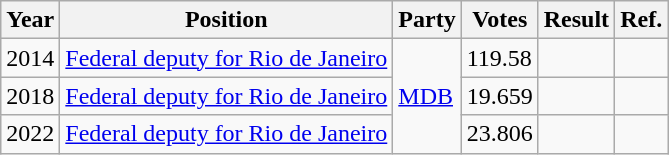<table class="wikitable">
<tr>
<th>Year</th>
<th>Position</th>
<th>Party</th>
<th>Votes</th>
<th>Result</th>
<th>Ref.</th>
</tr>
<tr>
<td>2014</td>
<td><a href='#'>Federal deputy for Rio de Janeiro</a></td>
<td rowspan="3"><a href='#'>MDB</a></td>
<td>119.58</td>
<td></td>
<td></td>
</tr>
<tr>
<td>2018</td>
<td><a href='#'>Federal deputy for Rio de Janeiro</a></td>
<td>19.659</td>
<td></td>
<td></td>
</tr>
<tr>
<td>2022</td>
<td><a href='#'>Federal deputy for Rio de Janeiro</a></td>
<td>23.806</td>
<td></td>
<td></td>
</tr>
</table>
